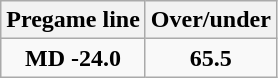<table class="wikitable">
<tr align="center">
<th style=>Pregame line</th>
<th style=>Over/under</th>
</tr>
<tr align="center">
<td><strong>MD -24.0</strong></td>
<td><strong>65.5</strong></td>
</tr>
</table>
